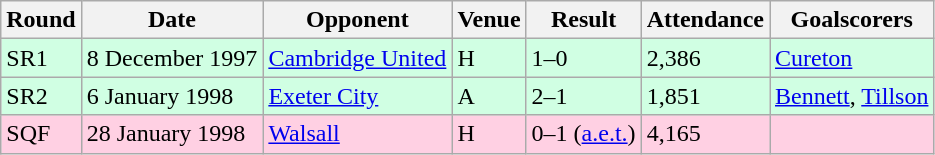<table class="wikitable">
<tr>
<th>Round</th>
<th>Date</th>
<th>Opponent</th>
<th>Venue</th>
<th>Result</th>
<th>Attendance</th>
<th>Goalscorers</th>
</tr>
<tr style="background-color: #d0ffe3;">
<td>SR1</td>
<td>8 December 1997</td>
<td><a href='#'>Cambridge United</a></td>
<td>H</td>
<td>1–0</td>
<td>2,386</td>
<td><a href='#'>Cureton</a></td>
</tr>
<tr style="background-color: #d0ffe3;">
<td>SR2</td>
<td>6 January 1998</td>
<td><a href='#'>Exeter City</a></td>
<td>A</td>
<td>2–1</td>
<td>1,851</td>
<td><a href='#'>Bennett</a>, <a href='#'>Tillson</a></td>
</tr>
<tr style="background-color: #ffd0e3;">
<td>SQF</td>
<td>28 January 1998</td>
<td><a href='#'>Walsall</a></td>
<td>H</td>
<td>0–1 (<a href='#'>a.e.t.</a>)</td>
<td>4,165</td>
<td></td>
</tr>
</table>
